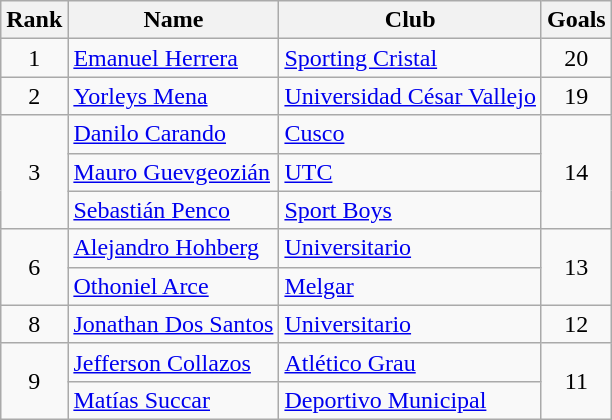<table class="wikitable" border="1">
<tr>
<th>Rank</th>
<th>Name</th>
<th>Club</th>
<th>Goals</th>
</tr>
<tr>
<td align=center>1</td>
<td> <a href='#'>Emanuel Herrera</a></td>
<td><a href='#'>Sporting Cristal</a></td>
<td align=center>20</td>
</tr>
<tr>
<td align=center>2</td>
<td> <a href='#'>Yorleys Mena</a></td>
<td><a href='#'>Universidad César Vallejo</a></td>
<td align=center>19</td>
</tr>
<tr>
<td rowspan=3 align=center>3</td>
<td> <a href='#'>Danilo Carando</a></td>
<td><a href='#'>Cusco</a></td>
<td rowspan=3 align=center>14</td>
</tr>
<tr>
<td> <a href='#'>Mauro Guevgeozián</a></td>
<td><a href='#'>UTC</a></td>
</tr>
<tr>
<td> <a href='#'>Sebastián Penco</a></td>
<td><a href='#'>Sport Boys</a></td>
</tr>
<tr>
<td rowspan=2 align=center>6</td>
<td> <a href='#'>Alejandro Hohberg</a></td>
<td><a href='#'>Universitario</a></td>
<td rowspan=2 align=center>13</td>
</tr>
<tr>
<td> <a href='#'>Othoniel Arce</a></td>
<td><a href='#'>Melgar</a></td>
</tr>
<tr>
<td align=center>8</td>
<td> <a href='#'>Jonathan Dos Santos</a></td>
<td><a href='#'>Universitario</a></td>
<td align=center>12</td>
</tr>
<tr>
<td rowspan=2 align=center>9</td>
<td> <a href='#'>Jefferson Collazos</a></td>
<td><a href='#'>Atlético Grau</a></td>
<td rowspan=2 align=center>11</td>
</tr>
<tr>
<td> <a href='#'>Matías Succar</a></td>
<td><a href='#'>Deportivo Municipal</a></td>
</tr>
</table>
